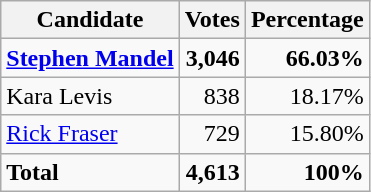<table class="wikitable">
<tr>
<th>Candidate</th>
<th>Votes</th>
<th>Percentage</th>
</tr>
<tr>
<td><strong><a href='#'>Stephen Mandel</a></strong></td>
<td style="text-align:right"><strong>3,046</strong></td>
<td style="text-align:right"><strong>66.03%</strong></td>
</tr>
<tr>
<td>Kara Levis</td>
<td style="text-align:right">838</td>
<td style="text-align:right">18.17%</td>
</tr>
<tr>
<td><a href='#'>Rick Fraser</a></td>
<td style="text-align:right">729</td>
<td style="text-align:right">15.80%</td>
</tr>
<tr>
<td><strong>Total</strong></td>
<td style="text-align:right"><strong>4,613</strong></td>
<td style="text-align:right"><strong>100%</strong></td>
</tr>
</table>
